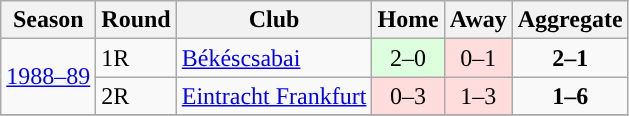<table class="wikitable">
<tr>
<th>Season</th>
<th>Round</th>
<th>Club</th>
<th>Home</th>
<th>Away</th>
<th>Aggregate</th>
</tr>
<tr>
<td rowspan="2"><a href='#'>1988–89</a></td>
<td>1R</td>
<td> <a href='#'>Békéscsabai</a></td>
<td style="text-align:center; background:#dfd;">2–0</td>
<td style="text-align:center; background:#fdd;">0–1</td>
<td style="text-align:center;"><strong>2–1</strong></td>
</tr>
<tr>
<td>2R</td>
<td> <a href='#'>Eintracht Frankfurt</a></td>
<td style="text-align:center; background:#fdd;">0–3</td>
<td style="text-align:center; background:#fdd;">1–3</td>
<td style="text-align:center;"><strong>1–6</strong></td>
</tr>
<tr>
</tr>
</table>
